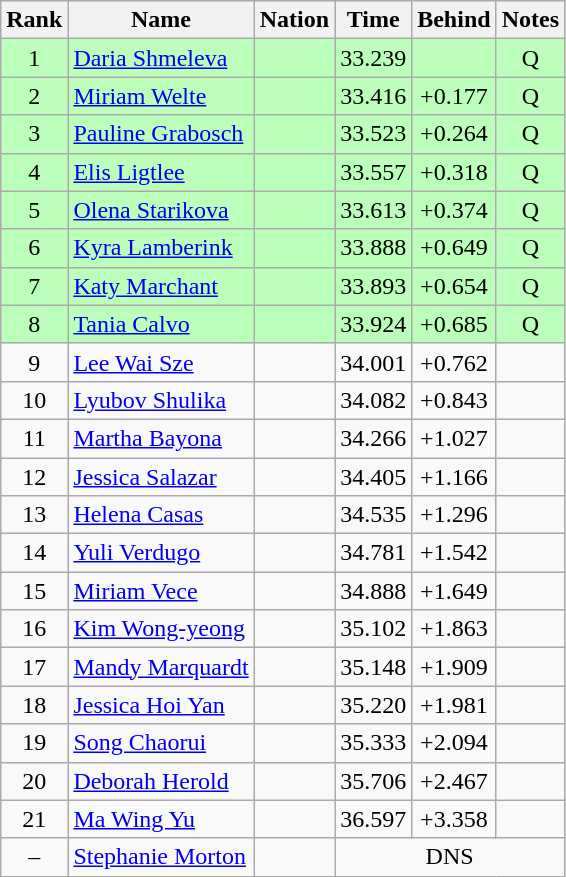<table class="wikitable sortable" style="text-align:center">
<tr>
<th>Rank</th>
<th>Name</th>
<th>Nation</th>
<th>Time</th>
<th>Behind</th>
<th>Notes</th>
</tr>
<tr bgcolor=bbffbb>
<td>1</td>
<td align=left><a href='#'>Daria Shmeleva</a></td>
<td align=left></td>
<td>33.239</td>
<td></td>
<td>Q</td>
</tr>
<tr bgcolor=bbffbb>
<td>2</td>
<td align=left><a href='#'>Miriam Welte</a></td>
<td align=left></td>
<td>33.416</td>
<td>+0.177</td>
<td>Q</td>
</tr>
<tr bgcolor=bbffbb>
<td>3</td>
<td align=left><a href='#'>Pauline Grabosch</a></td>
<td align=left></td>
<td>33.523</td>
<td>+0.264</td>
<td>Q</td>
</tr>
<tr bgcolor=bbffbb>
<td>4</td>
<td align=left><a href='#'>Elis Ligtlee</a></td>
<td align=left></td>
<td>33.557</td>
<td>+0.318</td>
<td>Q</td>
</tr>
<tr bgcolor=bbffbb>
<td>5</td>
<td align=left><a href='#'>Olena Starikova</a></td>
<td align=left></td>
<td>33.613</td>
<td>+0.374</td>
<td>Q</td>
</tr>
<tr bgcolor=bbffbb>
<td>6</td>
<td align=left><a href='#'>Kyra Lamberink</a></td>
<td align=left></td>
<td>33.888</td>
<td>+0.649</td>
<td>Q</td>
</tr>
<tr bgcolor=bbffbb>
<td>7</td>
<td align=left><a href='#'>Katy Marchant</a></td>
<td align=left></td>
<td>33.893</td>
<td>+0.654</td>
<td>Q</td>
</tr>
<tr bgcolor=bbffbb>
<td>8</td>
<td align=left><a href='#'>Tania Calvo</a></td>
<td align=left></td>
<td>33.924</td>
<td>+0.685</td>
<td>Q</td>
</tr>
<tr>
<td>9</td>
<td align=left><a href='#'>Lee Wai Sze</a></td>
<td align=left></td>
<td>34.001</td>
<td>+0.762</td>
<td></td>
</tr>
<tr>
<td>10</td>
<td align=left><a href='#'>Lyubov Shulika</a></td>
<td align=left></td>
<td>34.082</td>
<td>+0.843</td>
<td></td>
</tr>
<tr>
<td>11</td>
<td align=left><a href='#'>Martha Bayona</a></td>
<td align=left></td>
<td>34.266</td>
<td>+1.027</td>
<td></td>
</tr>
<tr>
<td>12</td>
<td align=left><a href='#'>Jessica Salazar</a></td>
<td align=left></td>
<td>34.405</td>
<td>+1.166</td>
<td></td>
</tr>
<tr>
<td>13</td>
<td align=left><a href='#'>Helena Casas</a></td>
<td align=left></td>
<td>34.535</td>
<td>+1.296</td>
<td></td>
</tr>
<tr>
<td>14</td>
<td align=left><a href='#'>Yuli Verdugo</a></td>
<td align=left></td>
<td>34.781</td>
<td>+1.542</td>
<td></td>
</tr>
<tr>
<td>15</td>
<td align=left><a href='#'>Miriam Vece</a></td>
<td align=left></td>
<td>34.888</td>
<td>+1.649</td>
<td></td>
</tr>
<tr>
<td>16</td>
<td align=left><a href='#'>Kim Wong-yeong</a></td>
<td align=left></td>
<td>35.102</td>
<td>+1.863</td>
<td></td>
</tr>
<tr>
<td>17</td>
<td align=left><a href='#'>Mandy Marquardt</a></td>
<td align=left></td>
<td>35.148</td>
<td>+1.909</td>
<td></td>
</tr>
<tr>
<td>18</td>
<td align=left><a href='#'>Jessica Hoi Yan</a></td>
<td align=left></td>
<td>35.220</td>
<td>+1.981</td>
<td></td>
</tr>
<tr>
<td>19</td>
<td align=left><a href='#'>Song Chaorui</a></td>
<td align=left></td>
<td>35.333</td>
<td>+2.094</td>
<td></td>
</tr>
<tr>
<td>20</td>
<td align=left><a href='#'>Deborah Herold</a></td>
<td align=left></td>
<td>35.706</td>
<td>+2.467</td>
<td></td>
</tr>
<tr>
<td>21</td>
<td align=left><a href='#'>Ma Wing Yu</a></td>
<td align=left></td>
<td>36.597</td>
<td>+3.358</td>
<td></td>
</tr>
<tr>
<td>–</td>
<td align=left><a href='#'>Stephanie Morton</a></td>
<td align=left></td>
<td colspan=3>DNS</td>
</tr>
</table>
